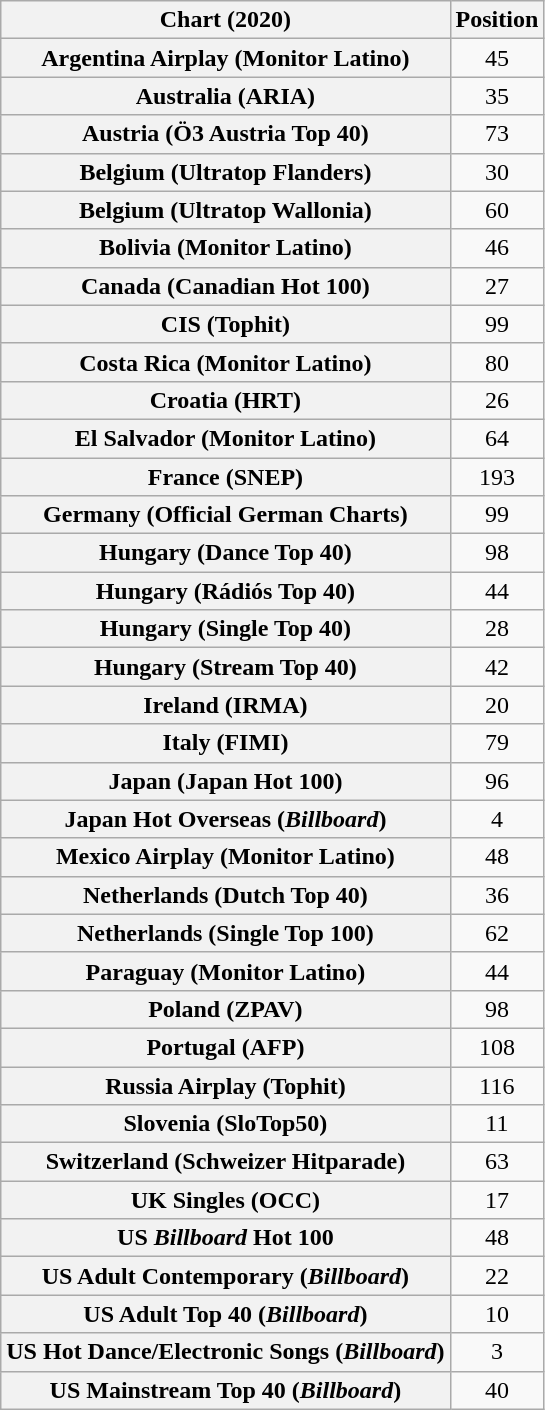<table class="wikitable sortable plainrowheaders" style="text-align:center">
<tr>
<th scope="col">Chart (2020)</th>
<th scope="col">Position</th>
</tr>
<tr>
<th scope="row">Argentina Airplay (Monitor Latino)</th>
<td>45</td>
</tr>
<tr>
<th scope="row">Australia (ARIA)</th>
<td>35</td>
</tr>
<tr>
<th scope="row">Austria (Ö3 Austria Top 40)</th>
<td>73</td>
</tr>
<tr>
<th scope="row">Belgium (Ultratop Flanders)</th>
<td>30</td>
</tr>
<tr>
<th scope="row">Belgium (Ultratop Wallonia)</th>
<td>60</td>
</tr>
<tr>
<th scope="row">Bolivia (Monitor Latino)</th>
<td>46</td>
</tr>
<tr>
<th scope="row">Canada (Canadian Hot 100)</th>
<td>27</td>
</tr>
<tr>
<th scope="row">CIS (Tophit)</th>
<td>99</td>
</tr>
<tr>
<th scope="row">Costa Rica (Monitor Latino)</th>
<td>80</td>
</tr>
<tr>
<th scope="row">Croatia (HRT)</th>
<td>26</td>
</tr>
<tr>
<th scope="row">El Salvador (Monitor Latino)</th>
<td>64</td>
</tr>
<tr>
<th scope="row">France (SNEP)</th>
<td>193</td>
</tr>
<tr>
<th scope="row">Germany (Official German Charts)</th>
<td>99</td>
</tr>
<tr>
<th scope="row">Hungary (Dance Top 40)</th>
<td>98</td>
</tr>
<tr>
<th scope="row">Hungary (Rádiós Top 40)</th>
<td>44</td>
</tr>
<tr>
<th scope="row">Hungary (Single Top 40)</th>
<td>28</td>
</tr>
<tr>
<th scope="row">Hungary (Stream Top 40)</th>
<td>42</td>
</tr>
<tr>
<th scope="row">Ireland (IRMA)</th>
<td>20</td>
</tr>
<tr>
<th scope="row">Italy (FIMI)</th>
<td>79</td>
</tr>
<tr>
<th scope="row">Japan (Japan Hot 100)</th>
<td>96</td>
</tr>
<tr>
<th scope="row">Japan Hot Overseas (<em>Billboard</em>)</th>
<td>4</td>
</tr>
<tr>
<th scope="row">Mexico Airplay (Monitor Latino)</th>
<td>48</td>
</tr>
<tr>
<th scope="row">Netherlands (Dutch Top 40)</th>
<td>36</td>
</tr>
<tr>
<th scope="row">Netherlands (Single Top 100)</th>
<td>62</td>
</tr>
<tr>
<th scope="row">Paraguay (Monitor Latino)</th>
<td>44</td>
</tr>
<tr>
<th scope="row">Poland (ZPAV)</th>
<td>98</td>
</tr>
<tr>
<th scope="row">Portugal (AFP)</th>
<td>108</td>
</tr>
<tr>
<th scope="row">Russia Airplay (Tophit)</th>
<td>116</td>
</tr>
<tr>
<th scope="row">Slovenia (SloTop50)</th>
<td>11</td>
</tr>
<tr>
<th scope="row">Switzerland (Schweizer Hitparade)</th>
<td>63</td>
</tr>
<tr>
<th scope="row">UK Singles (OCC)</th>
<td>17</td>
</tr>
<tr>
<th scope="row">US <em>Billboard</em> Hot 100</th>
<td>48</td>
</tr>
<tr>
<th scope="row">US Adult Contemporary (<em>Billboard</em>)</th>
<td>22</td>
</tr>
<tr>
<th scope="row">US Adult Top 40 (<em>Billboard</em>)</th>
<td>10</td>
</tr>
<tr>
<th scope="row">US Hot Dance/Electronic Songs (<em>Billboard</em>)</th>
<td>3</td>
</tr>
<tr>
<th scope="row">US Mainstream Top 40 (<em>Billboard</em>)</th>
<td>40</td>
</tr>
</table>
